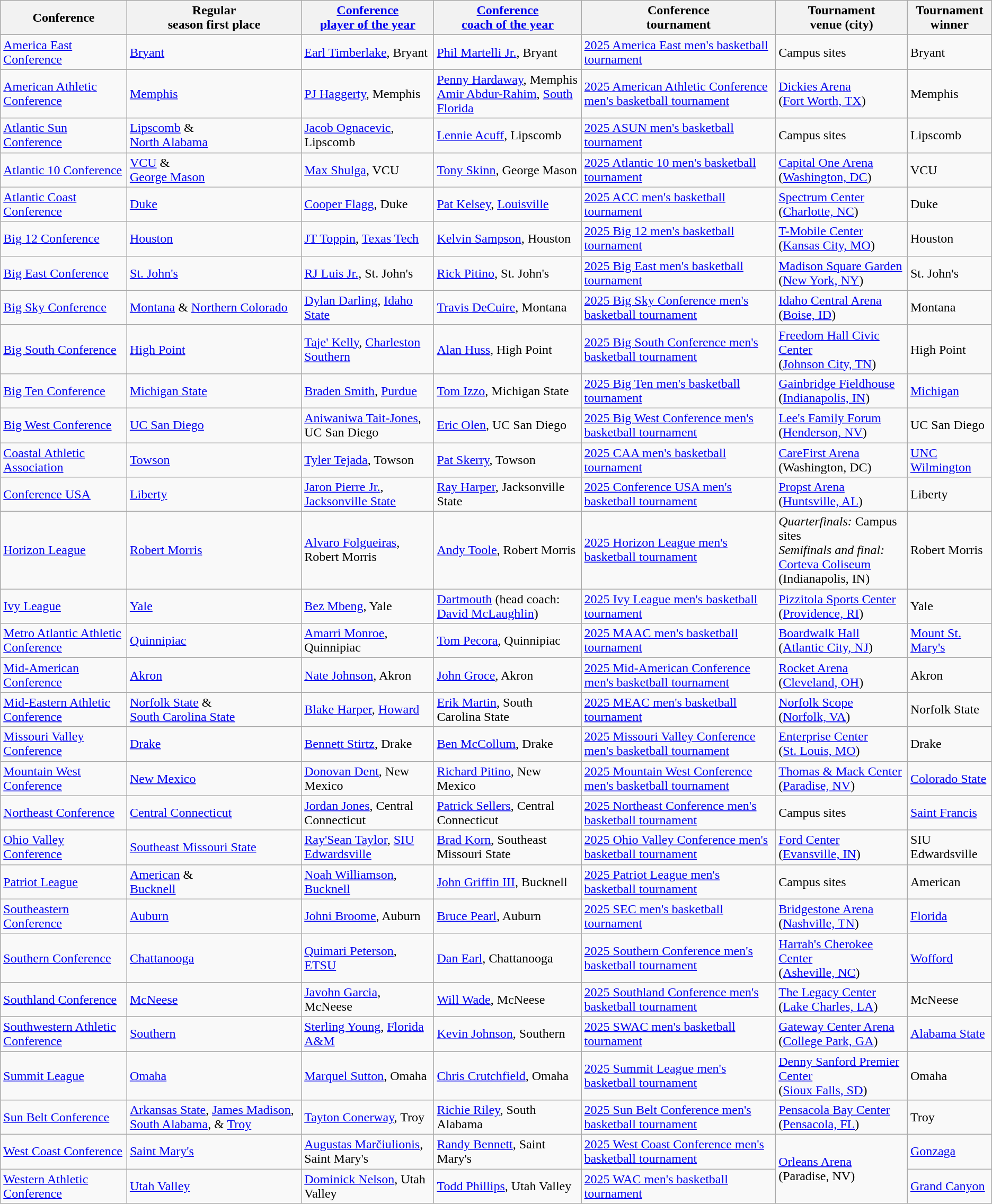<table class="wikitable">
<tr>
<th>Conference</th>
<th>Regular<br>season first place</th>
<th><a href='#'>Conference<br>player of the year</a></th>
<th><a href='#'>Conference<br>coach of the year</a></th>
<th>Conference<br>tournament</th>
<th>Tournament<br>venue (city)</th>
<th>Tournament<br>winner</th>
</tr>
<tr>
<td><a href='#'>America East Conference</a></td>
<td><a href='#'>Bryant</a></td>
<td><a href='#'>Earl Timberlake</a>, Bryant</td>
<td><a href='#'>Phil Martelli Jr.</a>, Bryant</td>
<td><a href='#'>2025 America East men's basketball tournament</a></td>
<td>Campus sites</td>
<td>Bryant</td>
</tr>
<tr>
<td><a href='#'>American Athletic Conference</a></td>
<td><a href='#'>Memphis</a></td>
<td><a href='#'>PJ Haggerty</a>, Memphis</td>
<td><a href='#'>Penny Hardaway</a>, Memphis<br><a href='#'>Amir Abdur-Rahim</a>, <a href='#'>South Florida</a></td>
<td><a href='#'>2025 American Athletic Conference men's basketball tournament</a></td>
<td><a href='#'>Dickies Arena</a><br>(<a href='#'>Fort Worth, TX</a>)</td>
<td>Memphis</td>
</tr>
<tr>
<td><a href='#'>Atlantic Sun Conference</a></td>
<td><a href='#'>Lipscomb</a> &<br><a href='#'>North Alabama</a></td>
<td><a href='#'>Jacob Ognacevic</a>, Lipscomb</td>
<td><a href='#'>Lennie Acuff</a>, Lipscomb</td>
<td><a href='#'>2025 ASUN men's basketball tournament</a></td>
<td>Campus sites</td>
<td>Lipscomb</td>
</tr>
<tr>
<td><a href='#'>Atlantic 10 Conference</a></td>
<td><a href='#'>VCU</a> &<br><a href='#'>George Mason</a></td>
<td><a href='#'>Max Shulga</a>, VCU</td>
<td><a href='#'>Tony Skinn</a>, George Mason</td>
<td><a href='#'>2025 Atlantic 10 men's basketball tournament</a></td>
<td><a href='#'>Capital One Arena</a><br>(<a href='#'>Washington, DC</a>)</td>
<td>VCU</td>
</tr>
<tr>
<td><a href='#'>Atlantic Coast Conference</a></td>
<td><a href='#'>Duke</a></td>
<td><a href='#'>Cooper Flagg</a>, Duke</td>
<td><a href='#'>Pat Kelsey</a>, <a href='#'>Louisville</a></td>
<td><a href='#'>2025 ACC men's basketball tournament</a></td>
<td><a href='#'>Spectrum Center</a><br>(<a href='#'>Charlotte, NC</a>)</td>
<td>Duke</td>
</tr>
<tr>
<td><a href='#'>Big 12 Conference</a></td>
<td><a href='#'>Houston</a></td>
<td><a href='#'>JT Toppin</a>, <a href='#'>Texas Tech</a></td>
<td><a href='#'>Kelvin Sampson</a>, Houston</td>
<td><a href='#'>2025 Big 12 men's basketball tournament</a></td>
<td><a href='#'>T-Mobile Center</a><br>(<a href='#'>Kansas City, MO</a>)</td>
<td>Houston</td>
</tr>
<tr>
<td><a href='#'>Big East Conference</a></td>
<td><a href='#'>St. John's</a></td>
<td><a href='#'>RJ Luis Jr.</a>, St. John's</td>
<td><a href='#'>Rick Pitino</a>, St. John's</td>
<td><a href='#'>2025 Big East men's basketball tournament</a></td>
<td><a href='#'>Madison Square Garden</a><br>(<a href='#'>New York, NY</a>)</td>
<td>St. John's</td>
</tr>
<tr>
<td><a href='#'>Big Sky Conference</a></td>
<td><a href='#'>Montana</a> & <a href='#'>Northern Colorado</a></td>
<td><a href='#'>Dylan Darling</a>, <a href='#'>Idaho State</a></td>
<td><a href='#'>Travis DeCuire</a>, Montana</td>
<td><a href='#'>2025 Big Sky Conference men's basketball tournament</a></td>
<td><a href='#'>Idaho Central Arena</a><br>(<a href='#'>Boise, ID</a>)</td>
<td>Montana</td>
</tr>
<tr>
<td><a href='#'>Big South Conference</a></td>
<td><a href='#'>High Point</a></td>
<td><a href='#'>Taje' Kelly</a>, <a href='#'>Charleston Southern</a></td>
<td><a href='#'>Alan Huss</a>, High Point</td>
<td><a href='#'>2025 Big South Conference men's basketball tournament</a></td>
<td><a href='#'>Freedom Hall Civic Center</a><br>(<a href='#'>Johnson City, TN</a>)</td>
<td>High Point</td>
</tr>
<tr>
<td><a href='#'>Big Ten Conference</a></td>
<td><a href='#'>Michigan State</a></td>
<td><a href='#'>Braden Smith</a>, <a href='#'>Purdue</a></td>
<td><a href='#'>Tom Izzo</a>, Michigan State</td>
<td><a href='#'>2025 Big Ten men's basketball tournament</a></td>
<td><a href='#'>Gainbridge Fieldhouse</a><br>(<a href='#'>Indianapolis, IN</a>)</td>
<td><a href='#'>Michigan</a></td>
</tr>
<tr>
<td><a href='#'>Big West Conference</a></td>
<td><a href='#'>UC San Diego</a></td>
<td><a href='#'>Aniwaniwa Tait-Jones</a>, UC San Diego</td>
<td><a href='#'>Eric Olen</a>, UC San Diego</td>
<td><a href='#'>2025 Big West Conference men's basketball tournament</a></td>
<td><a href='#'>Lee's Family Forum</a><br>(<a href='#'>Henderson, NV</a>)</td>
<td>UC San Diego</td>
</tr>
<tr>
<td><a href='#'>Coastal Athletic Association</a></td>
<td><a href='#'>Towson</a></td>
<td><a href='#'>Tyler Tejada</a>, Towson</td>
<td><a href='#'>Pat Skerry</a>, Towson</td>
<td><a href='#'>2025 CAA men's basketball tournament</a></td>
<td><a href='#'>CareFirst Arena</a><br>(Washington, DC)</td>
<td><a href='#'>UNC Wilmington</a></td>
</tr>
<tr>
<td><a href='#'>Conference USA</a></td>
<td><a href='#'>Liberty</a></td>
<td><a href='#'>Jaron Pierre Jr.</a>, <a href='#'>Jacksonville State</a></td>
<td><a href='#'>Ray Harper</a>, Jacksonville State</td>
<td><a href='#'>2025 Conference USA men's basketball tournament</a></td>
<td><a href='#'>Propst Arena</a><br>(<a href='#'>Huntsville, AL</a>)</td>
<td>Liberty</td>
</tr>
<tr>
<td><a href='#'>Horizon League</a></td>
<td><a href='#'>Robert Morris</a></td>
<td><a href='#'>Alvaro Folgueiras</a>, Robert Morris</td>
<td><a href='#'>Andy Toole</a>, Robert Morris</td>
<td><a href='#'>2025 Horizon League men's basketball tournament</a></td>
<td><em>Quarterfinals:</em> Campus sites<br><em>Semifinals and final:<br></em><a href='#'>Corteva Coliseum</a> (Indianapolis, IN)</td>
<td>Robert Morris</td>
</tr>
<tr>
<td><a href='#'>Ivy League</a></td>
<td><a href='#'>Yale</a></td>
<td><a href='#'>Bez Mbeng</a>, Yale</td>
<td><a href='#'>Dartmouth</a> (head coach: <a href='#'>David McLaughlin</a>)</td>
<td><a href='#'>2025 Ivy League men's basketball tournament</a></td>
<td><a href='#'>Pizzitola Sports Center</a><br>(<a href='#'>Providence, RI</a>)</td>
<td>Yale</td>
</tr>
<tr>
<td><a href='#'>Metro Atlantic Athletic Conference</a></td>
<td><a href='#'>Quinnipiac</a></td>
<td><a href='#'>Amarri Monroe</a>, Quinnipiac</td>
<td><a href='#'>Tom Pecora</a>, Quinnipiac</td>
<td><a href='#'>2025 MAAC men's basketball tournament</a></td>
<td><a href='#'>Boardwalk Hall</a><br>(<a href='#'>Atlantic City, NJ</a>)</td>
<td><a href='#'>Mount St. Mary's</a></td>
</tr>
<tr>
<td><a href='#'>Mid-American Conference</a></td>
<td><a href='#'>Akron</a></td>
<td><a href='#'>Nate Johnson</a>, Akron</td>
<td><a href='#'>John Groce</a>, Akron</td>
<td><a href='#'>2025 Mid-American Conference men's basketball tournament</a></td>
<td><a href='#'>Rocket Arena</a><br>(<a href='#'>Cleveland, OH</a>)</td>
<td>Akron</td>
</tr>
<tr>
<td><a href='#'>Mid-Eastern Athletic Conference</a></td>
<td><a href='#'>Norfolk State</a> &<br><a href='#'>South Carolina State</a></td>
<td><a href='#'>Blake Harper</a>, <a href='#'>Howard</a></td>
<td><a href='#'>Erik Martin</a>, South Carolina State</td>
<td><a href='#'>2025 MEAC men's basketball tournament</a></td>
<td><a href='#'>Norfolk Scope</a><br>(<a href='#'>Norfolk, VA</a>)</td>
<td>Norfolk State</td>
</tr>
<tr>
<td><a href='#'>Missouri Valley Conference</a></td>
<td><a href='#'>Drake</a></td>
<td><a href='#'>Bennett Stirtz</a>, Drake</td>
<td><a href='#'>Ben McCollum</a>, Drake</td>
<td><a href='#'>2025 Missouri Valley Conference men's basketball tournament</a></td>
<td><a href='#'>Enterprise Center</a><br>(<a href='#'>St. Louis, MO</a>)</td>
<td>Drake</td>
</tr>
<tr>
<td><a href='#'>Mountain West Conference</a></td>
<td><a href='#'>New Mexico</a></td>
<td><a href='#'>Donovan Dent</a>, New Mexico</td>
<td><a href='#'>Richard Pitino</a>, New Mexico</td>
<td><a href='#'>2025 Mountain West Conference men's basketball tournament</a></td>
<td><a href='#'>Thomas & Mack Center</a><br>(<a href='#'>Paradise, NV</a>)</td>
<td><a href='#'>Colorado State</a></td>
</tr>
<tr>
<td><a href='#'>Northeast Conference</a></td>
<td><a href='#'>Central Connecticut</a></td>
<td><a href='#'>Jordan Jones</a>, Central Connecticut</td>
<td><a href='#'>Patrick Sellers</a>, Central Connecticut</td>
<td><a href='#'>2025 Northeast Conference men's basketball tournament</a></td>
<td>Campus sites</td>
<td><a href='#'>Saint Francis</a></td>
</tr>
<tr>
<td><a href='#'>Ohio Valley Conference</a></td>
<td><a href='#'>Southeast Missouri State</a></td>
<td><a href='#'>Ray'Sean Taylor</a>, <a href='#'>SIU Edwardsville</a></td>
<td><a href='#'>Brad Korn</a>, Southeast Missouri State</td>
<td><a href='#'>2025 Ohio Valley Conference men's basketball tournament</a></td>
<td><a href='#'>Ford Center</a><br>(<a href='#'>Evansville, IN</a>)</td>
<td>SIU Edwardsville</td>
</tr>
<tr>
<td><a href='#'>Patriot League</a></td>
<td><a href='#'>American</a> &<br><a href='#'>Bucknell</a></td>
<td><a href='#'>Noah Williamson</a>, <a href='#'>Bucknell</a></td>
<td><a href='#'>John Griffin III</a>, Bucknell</td>
<td><a href='#'>2025 Patriot League men's basketball tournament</a></td>
<td>Campus sites</td>
<td>American</td>
</tr>
<tr>
<td><a href='#'>Southeastern Conference</a></td>
<td><a href='#'>Auburn</a></td>
<td><a href='#'>Johni Broome</a>, Auburn</td>
<td><a href='#'>Bruce Pearl</a>, Auburn</td>
<td><a href='#'>2025 SEC men's basketball tournament</a></td>
<td><a href='#'>Bridgestone Arena</a><br>(<a href='#'>Nashville, TN</a>)</td>
<td><a href='#'>Florida</a></td>
</tr>
<tr>
<td><a href='#'>Southern Conference</a></td>
<td><a href='#'>Chattanooga</a></td>
<td><a href='#'>Quimari Peterson</a>, <a href='#'>ETSU</a></td>
<td><a href='#'>Dan Earl</a>, Chattanooga </td>
<td><a href='#'>2025 Southern Conference men's basketball tournament</a></td>
<td><a href='#'>Harrah's Cherokee Center</a><br>(<a href='#'>Asheville, NC</a>)</td>
<td><a href='#'>Wofford</a></td>
</tr>
<tr>
<td><a href='#'>Southland Conference</a></td>
<td><a href='#'>McNeese</a></td>
<td><a href='#'>Javohn Garcia</a>, McNeese</td>
<td><a href='#'>Will Wade</a>, McNeese</td>
<td><a href='#'>2025 Southland Conference men's basketball tournament</a></td>
<td><a href='#'>The Legacy Center</a><br>(<a href='#'>Lake Charles, LA</a>)</td>
<td>McNeese</td>
</tr>
<tr>
<td><a href='#'>Southwestern Athletic Conference</a></td>
<td><a href='#'>Southern</a></td>
<td><a href='#'>Sterling Young</a>, <a href='#'>Florida A&M</a></td>
<td><a href='#'>Kevin Johnson</a>, Southern</td>
<td><a href='#'>2025 SWAC men's basketball tournament</a></td>
<td><a href='#'>Gateway Center Arena</a><br>(<a href='#'>College Park, GA</a>)</td>
<td><a href='#'>Alabama State</a></td>
</tr>
<tr>
<td><a href='#'>Summit League</a></td>
<td><a href='#'>Omaha</a></td>
<td><a href='#'>Marquel Sutton</a>, Omaha</td>
<td><a href='#'>Chris Crutchfield</a>, Omaha</td>
<td><a href='#'>2025 Summit League men's basketball tournament</a></td>
<td><a href='#'>Denny Sanford Premier Center</a><br>(<a href='#'>Sioux Falls, SD</a>)</td>
<td>Omaha</td>
</tr>
<tr>
<td><a href='#'>Sun Belt Conference</a></td>
<td><a href='#'>Arkansas State</a>, <a href='#'>James Madison</a>, <a href='#'>South Alabama</a>, & <a href='#'>Troy</a></td>
<td><a href='#'>Tayton Conerway</a>, Troy</td>
<td><a href='#'>Richie Riley</a>, South Alabama</td>
<td><a href='#'>2025 Sun Belt Conference men's basketball tournament</a></td>
<td><a href='#'>Pensacola Bay Center</a><br>(<a href='#'>Pensacola, FL</a>)</td>
<td>Troy</td>
</tr>
<tr>
<td><a href='#'>West Coast Conference</a></td>
<td><a href='#'>Saint Mary's</a></td>
<td><a href='#'>Augustas Marčiulionis</a>, Saint Mary's</td>
<td><a href='#'>Randy Bennett</a>, Saint Mary's</td>
<td><a href='#'>2025 West Coast Conference men's basketball tournament</a></td>
<td rowspan=2><a href='#'>Orleans Arena</a><br>(Paradise, NV)</td>
<td><a href='#'>Gonzaga</a></td>
</tr>
<tr>
<td><a href='#'>Western Athletic Conference</a></td>
<td><a href='#'>Utah Valley</a></td>
<td><a href='#'>Dominick Nelson</a>, Utah Valley</td>
<td><a href='#'>Todd Phillips</a>, Utah Valley</td>
<td><a href='#'>2025 WAC men's basketball tournament</a></td>
<td><a href='#'>Grand Canyon</a></td>
</tr>
</table>
